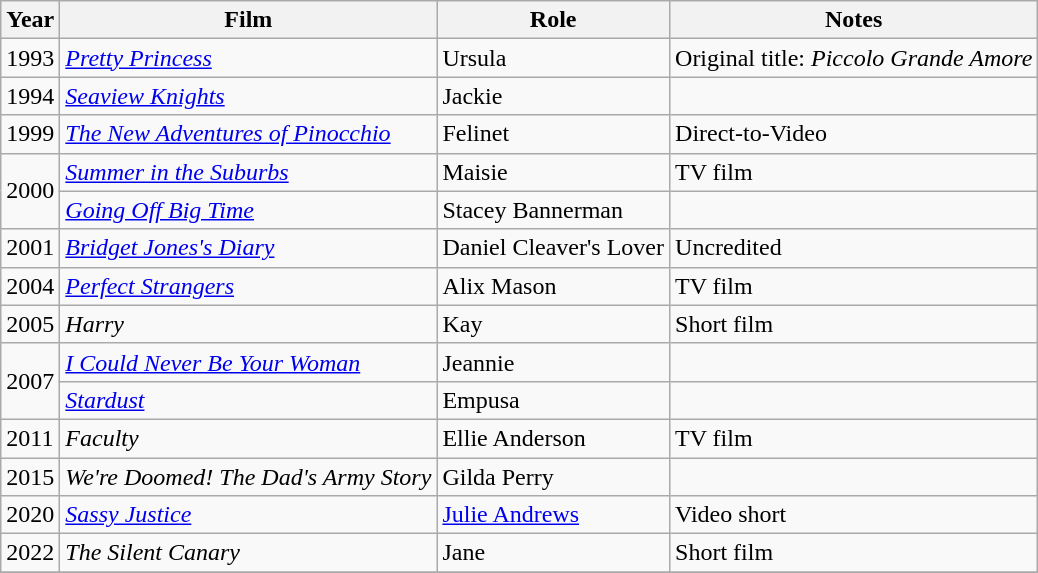<table class="wikitable">
<tr>
<th>Year</th>
<th>Film</th>
<th>Role</th>
<th>Notes</th>
</tr>
<tr>
<td>1993</td>
<td><em><a href='#'>Pretty Princess</a></em></td>
<td>Ursula</td>
<td>Original title: <em>Piccolo Grande Amore</em></td>
</tr>
<tr>
<td>1994</td>
<td><em><a href='#'>Seaview Knights</a></em></td>
<td>Jackie</td>
<td></td>
</tr>
<tr>
<td>1999</td>
<td><em><a href='#'>The New Adventures of Pinocchio</a></em></td>
<td>Felinet</td>
<td>Direct-to-Video</td>
</tr>
<tr>
<td rowspan="2">2000</td>
<td><em><a href='#'>Summer in the Suburbs</a></em></td>
<td>Maisie</td>
<td>TV film</td>
</tr>
<tr>
<td><em><a href='#'>Going Off Big Time</a></em></td>
<td>Stacey Bannerman</td>
<td></td>
</tr>
<tr>
<td>2001</td>
<td><em><a href='#'>Bridget Jones's Diary</a></em></td>
<td>Daniel Cleaver's Lover</td>
<td>Uncredited</td>
</tr>
<tr>
<td>2004</td>
<td><em><a href='#'>Perfect Strangers</a></em></td>
<td>Alix Mason</td>
<td>TV film</td>
</tr>
<tr>
<td>2005</td>
<td><em>Harry</em></td>
<td>Kay</td>
<td>Short film</td>
</tr>
<tr>
<td rowspan="2">2007</td>
<td><em><a href='#'>I Could Never Be Your Woman</a></em></td>
<td>Jeannie</td>
<td></td>
</tr>
<tr>
<td><em><a href='#'>Stardust</a></em></td>
<td>Empusa</td>
<td></td>
</tr>
<tr>
<td>2011</td>
<td><em>Faculty</em></td>
<td>Ellie Anderson</td>
<td>TV film</td>
</tr>
<tr>
<td>2015</td>
<td><em>We're Doomed! The Dad's Army Story</em></td>
<td>Gilda Perry</td>
<td></td>
</tr>
<tr>
<td>2020</td>
<td><em><a href='#'>Sassy Justice</a></em></td>
<td><a href='#'>Julie Andrews</a></td>
<td>Video short</td>
</tr>
<tr>
<td>2022</td>
<td><em>The Silent Canary</em></td>
<td>Jane</td>
<td>Short film</td>
</tr>
<tr>
</tr>
</table>
